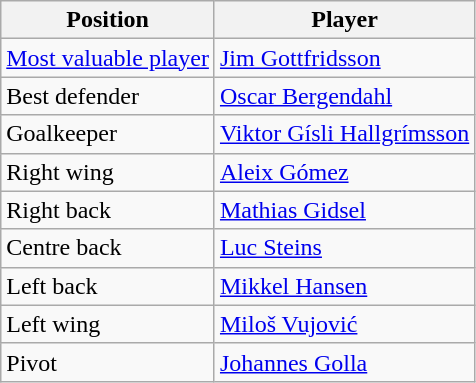<table class="wikitable">
<tr>
<th>Position</th>
<th>Player</th>
</tr>
<tr>
<td><a href='#'>Most valuable player</a></td>
<td> <a href='#'>Jim Gottfridsson</a></td>
</tr>
<tr>
<td>Best defender</td>
<td> <a href='#'>Oscar Bergendahl</a></td>
</tr>
<tr>
<td>Goalkeeper</td>
<td> <a href='#'>Viktor Gísli Hallgrímsson</a></td>
</tr>
<tr>
<td>Right wing</td>
<td> <a href='#'>Aleix Gómez</a></td>
</tr>
<tr>
<td>Right back</td>
<td> <a href='#'>Mathias Gidsel</a></td>
</tr>
<tr>
<td>Centre back</td>
<td> <a href='#'>Luc Steins</a></td>
</tr>
<tr>
<td>Left back</td>
<td> <a href='#'>Mikkel Hansen</a></td>
</tr>
<tr>
<td>Left wing</td>
<td> <a href='#'>Miloš Vujović</a></td>
</tr>
<tr>
<td>Pivot</td>
<td> <a href='#'>Johannes Golla</a></td>
</tr>
</table>
